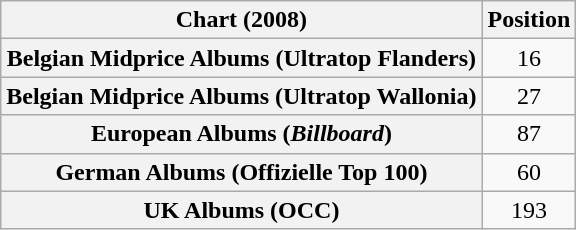<table class="wikitable plainrowheaders sortable" style="text-align:center;">
<tr>
<th align="center">Chart (2008)</th>
<th align="center">Position</th>
</tr>
<tr>
<th scope="row">Belgian Midprice Albums (Ultratop Flanders)</th>
<td style="text-align:center;">16</td>
</tr>
<tr>
<th scope="row">Belgian Midprice Albums (Ultratop Wallonia)</th>
<td style="text-align:center;">27</td>
</tr>
<tr>
<th scope="row">European Albums (<em>Billboard</em>)</th>
<td>87</td>
</tr>
<tr>
<th scope="row">German Albums (Offizielle Top 100)</th>
<td>60</td>
</tr>
<tr>
<th scope="row">UK Albums (OCC)</th>
<td>193</td>
</tr>
</table>
